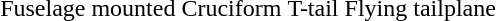<table align=center style="text-align:center;">
<tr>
<td><br>Fuselage mounted</td>
<td><br>Cruciform</td>
<td><br>T-tail</td>
<td><br>Flying tailplane</td>
</tr>
</table>
